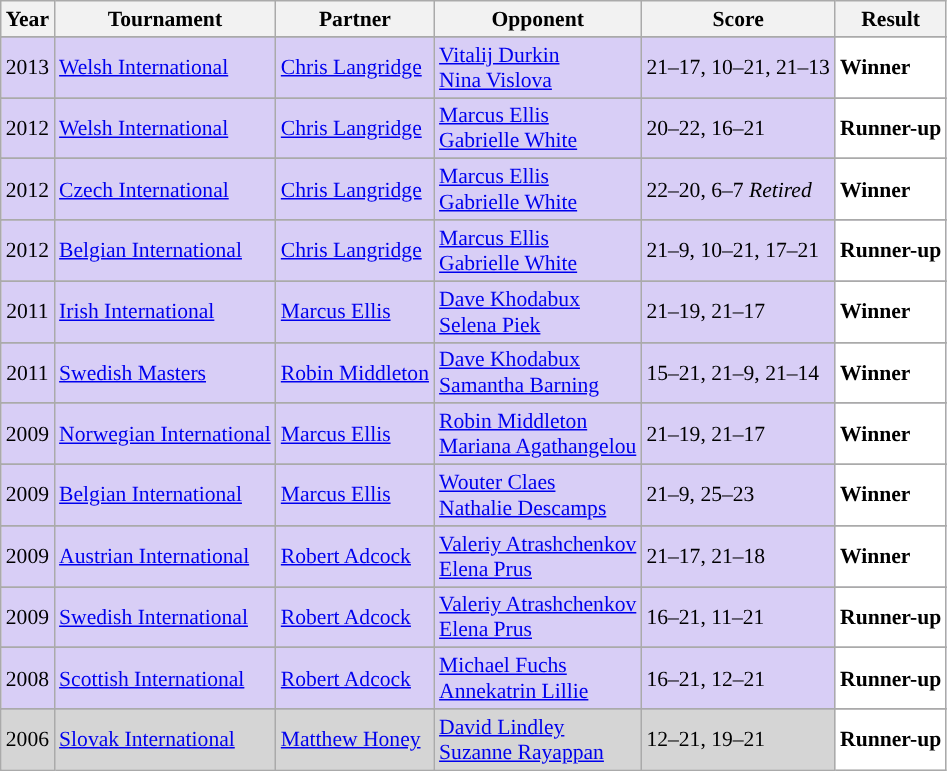<table class="sortable wikitable" style="font-size: 90%;">
<tr>
<th>Year</th>
<th>Tournament</th>
<th>Partner</th>
<th>Opponent</th>
<th>Score</th>
<th>Result</th>
</tr>
<tr>
</tr>
<tr style="background:#D8CEF6">
<td align="center">2013</td>
<td align="left"><a href='#'>Welsh International</a></td>
<td align="left"> <a href='#'>Chris Langridge</a></td>
<td align="left"> <a href='#'>Vitalij Durkin</a><br> <a href='#'>Nina Vislova</a></td>
<td align="left">21–17, 10–21, 21–13</td>
<td style="text-align:left; background:white"> <strong>Winner</strong></td>
</tr>
<tr>
</tr>
<tr style="background:#D8CEF6">
<td align="center">2012</td>
<td align="left"><a href='#'>Welsh International</a></td>
<td align="left"> <a href='#'>Chris Langridge</a></td>
<td align="left"> <a href='#'>Marcus Ellis</a><br> <a href='#'>Gabrielle White</a></td>
<td align="left">20–22, 16–21</td>
<td style="text-align:left; background:white"> <strong>Runner-up</strong></td>
</tr>
<tr>
</tr>
<tr style="background:#D8CEF6">
<td align="center">2012</td>
<td align="left"><a href='#'>Czech International</a></td>
<td align="left"> <a href='#'>Chris Langridge</a></td>
<td align="left"> <a href='#'>Marcus Ellis</a><br> <a href='#'>Gabrielle White</a></td>
<td align="left">22–20, 6–7 <em>Retired</em></td>
<td style="text-align:left; background:white"> <strong>Winner</strong></td>
</tr>
<tr>
</tr>
<tr style="background:#D8CEF6">
<td align="center">2012</td>
<td align="left"><a href='#'>Belgian International</a></td>
<td align="left"> <a href='#'>Chris Langridge</a></td>
<td align="left"> <a href='#'>Marcus Ellis</a><br> <a href='#'>Gabrielle White</a></td>
<td align="left">21–9, 10–21, 17–21</td>
<td style="text-align:left; background:white"> <strong>Runner-up</strong></td>
</tr>
<tr>
</tr>
<tr style="background:#D8CEF6">
<td align="center">2011</td>
<td align="left"><a href='#'>Irish International</a></td>
<td align="left"> <a href='#'>Marcus Ellis</a></td>
<td align="left"> <a href='#'>Dave Khodabux</a><br> <a href='#'>Selena Piek</a></td>
<td align="left">21–19, 21–17</td>
<td style="text-align:left; background:white"> <strong>Winner</strong></td>
</tr>
<tr>
</tr>
<tr style="background:#D8CEF6">
<td align="center">2011</td>
<td align="left"><a href='#'>Swedish Masters</a></td>
<td align="left"> <a href='#'>Robin Middleton</a></td>
<td align="left"> <a href='#'>Dave Khodabux</a><br> <a href='#'>Samantha Barning</a></td>
<td align="left">15–21, 21–9, 21–14</td>
<td style="text-align:left; background:white"> <strong>Winner</strong></td>
</tr>
<tr>
</tr>
<tr style="background:#D8CEF6">
<td align="center">2009</td>
<td align="left"><a href='#'>Norwegian International</a></td>
<td align="left"> <a href='#'>Marcus Ellis</a></td>
<td align="left"> <a href='#'>Robin Middleton</a><br> <a href='#'>Mariana Agathangelou</a></td>
<td align="left">21–19, 21–17</td>
<td style="text-align:left; background:white"> <strong>Winner</strong></td>
</tr>
<tr>
</tr>
<tr style="background:#D8CEF6">
<td align="center">2009</td>
<td align="left"><a href='#'>Belgian International</a></td>
<td align="left"> <a href='#'>Marcus Ellis</a></td>
<td align="left"> <a href='#'>Wouter Claes</a><br> <a href='#'>Nathalie Descamps</a></td>
<td align="left">21–9, 25–23</td>
<td style="text-align:left; background:white"> <strong>Winner</strong></td>
</tr>
<tr>
</tr>
<tr style="background:#D8CEF6">
<td align="center">2009</td>
<td align="left"><a href='#'>Austrian International</a></td>
<td align="left"> <a href='#'>Robert Adcock</a></td>
<td align="left"> <a href='#'>Valeriy Atrashchenkov</a><br> <a href='#'>Elena Prus</a></td>
<td align="left">21–17, 21–18</td>
<td style="text-align:left; background:white"> <strong>Winner</strong></td>
</tr>
<tr>
</tr>
<tr style="background:#D8CEF6">
<td align="center">2009</td>
<td align="left"><a href='#'>Swedish International</a></td>
<td align="left"> <a href='#'>Robert Adcock</a></td>
<td align="left"> <a href='#'>Valeriy Atrashchenkov</a><br> <a href='#'>Elena Prus</a></td>
<td align="left">16–21, 11–21</td>
<td style="text-align:left; background:white"> <strong>Runner-up</strong></td>
</tr>
<tr>
</tr>
<tr style="background:#D8CEF6">
<td align="center">2008</td>
<td align="left"><a href='#'>Scottish International</a></td>
<td align="left"> <a href='#'>Robert Adcock</a></td>
<td align="left"> <a href='#'>Michael Fuchs</a><br> <a href='#'>Annekatrin Lillie</a></td>
<td align="left">16–21, 12–21</td>
<td style="text-align:left; background:white"> <strong>Runner-up</strong></td>
</tr>
<tr>
</tr>
<tr style="background:#D5D5D5">
<td align="center">2006</td>
<td align="left"><a href='#'>Slovak International</a></td>
<td align="left"> <a href='#'>Matthew Honey</a></td>
<td align="left"> <a href='#'>David Lindley</a><br> <a href='#'>Suzanne Rayappan</a></td>
<td align="left">12–21, 19–21</td>
<td style="text-align:left; background:white"> <strong>Runner-up</strong></td>
</tr>
</table>
